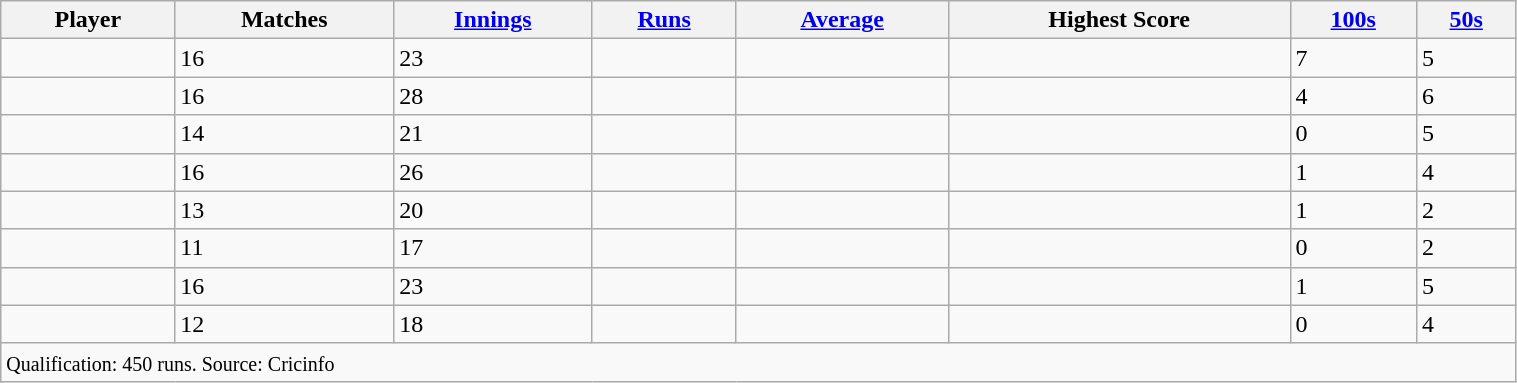<table class="wikitable sortable" style="width:80%;">
<tr>
<th>Player</th>
<th>Matches</th>
<th><a href='#'>Innings</a></th>
<th><a href='#'>Runs</a></th>
<th><a href='#'>Average</a></th>
<th>Highest Score</th>
<th><a href='#'>100s</a></th>
<th><a href='#'>50s</a></th>
</tr>
<tr>
<td></td>
<td>16</td>
<td>23</td>
<td></td>
<td></td>
<td></td>
<td>7</td>
<td>5</td>
</tr>
<tr>
<td></td>
<td>16</td>
<td>28</td>
<td></td>
<td></td>
<td></td>
<td>4</td>
<td>6</td>
</tr>
<tr>
<td></td>
<td>14</td>
<td>21</td>
<td></td>
<td></td>
<td></td>
<td>0</td>
<td>5</td>
</tr>
<tr>
<td></td>
<td>16</td>
<td>26</td>
<td></td>
<td></td>
<td></td>
<td>1</td>
<td>4</td>
</tr>
<tr>
<td></td>
<td>13</td>
<td>20</td>
<td></td>
<td></td>
<td></td>
<td>1</td>
<td>2</td>
</tr>
<tr>
<td></td>
<td>11</td>
<td>17</td>
<td></td>
<td></td>
<td></td>
<td>0</td>
<td>2</td>
</tr>
<tr>
<td></td>
<td>16</td>
<td>23</td>
<td></td>
<td></td>
<td></td>
<td>1</td>
<td>5</td>
</tr>
<tr>
<td></td>
<td>12</td>
<td>18</td>
<td></td>
<td></td>
<td></td>
<td>0</td>
<td>4</td>
</tr>
<tr class="unsortable">
<td colspan="8"><small>Qualification: 450 runs. Source: Cricinfo</small></td>
</tr>
</table>
